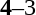<table style="text-align:center">
<tr>
<th width=223></th>
<th width=100></th>
<th width=223></th>
</tr>
<tr>
<td align=right><strong></strong></td>
<td><strong>4</strong>–3</td>
<td align=left></td>
</tr>
</table>
